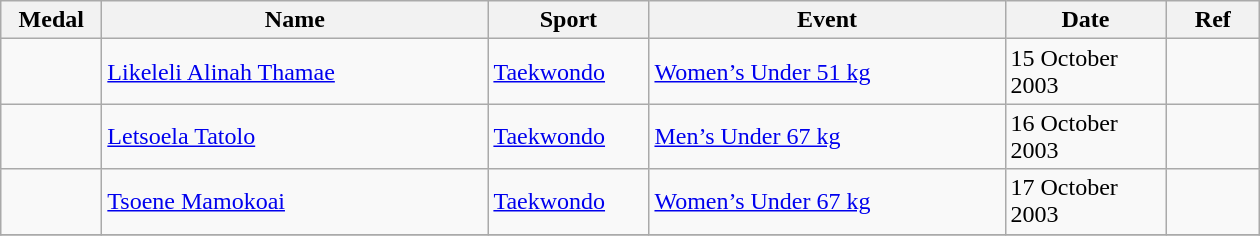<table class="wikitable sortable" style="font-size:100%">
<tr>
<th width="60">Medal</th>
<th width="250">Name</th>
<th width="100">Sport</th>
<th width="230">Event</th>
<th width="100">Date</th>
<th width="55">Ref</th>
</tr>
<tr>
<td></td>
<td><a href='#'>Likeleli Alinah Thamae</a></td>
<td><a href='#'>Taekwondo</a></td>
<td><a href='#'>Women’s Under 51 kg</a></td>
<td>15 October 2003</td>
<td></td>
</tr>
<tr>
<td></td>
<td><a href='#'>Letsoela Tatolo</a></td>
<td><a href='#'>Taekwondo</a></td>
<td><a href='#'>Men’s Under 67 kg</a></td>
<td>16 October 2003</td>
<td></td>
</tr>
<tr>
<td></td>
<td><a href='#'>Tsoene Mamokoai</a></td>
<td><a href='#'>Taekwondo</a></td>
<td><a href='#'>Women’s Under 67 kg</a></td>
<td>17 October 2003</td>
<td></td>
</tr>
<tr>
</tr>
</table>
